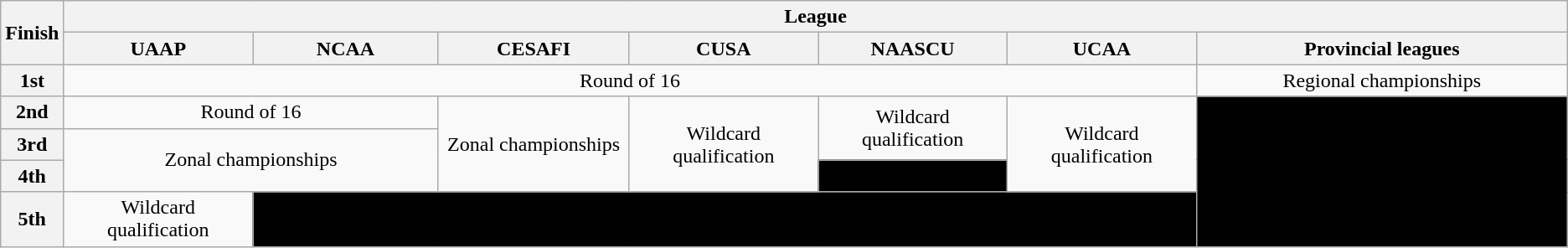<table class=wikitable style="text-align:center;">
<tr>
<th rowspan=2>Finish</th>
<th colspan=8>League</th>
</tr>
<tr>
<th width=12.5%>UAAP</th>
<th width=12.5%>NCAA</th>
<th width=12.5%>CESAFI</th>
<th width=12.5%>CUSA</th>
<th width=12.5%>NAASCU</th>
<th width=12.5%>UCAA</th>
<th width=25%>Provincial leagues</th>
</tr>
<tr>
<th>1st</th>
<td colspan=6>Round of 16</td>
<td>Regional championships</td>
</tr>
<tr>
<th>2nd</th>
<td colspan=2>Round of 16</td>
<td rowspan=3>Zonal championships</td>
<td rowspan=3>Wildcard qualification</td>
<td rowspan=2>Wildcard qualification</td>
<td rowspan=3>Wildcard qualification</td>
<td rowspan=4 bgcolor=black></td>
</tr>
<tr>
<th>3rd</th>
<td colspan=2 rowspan=2>Zonal championships</td>
</tr>
<tr>
<th>4th</th>
<td bgcolor=black></td>
</tr>
<tr>
<th>5th</th>
<td>Wildcard<br>qualification</td>
<td colspan=6 bgcolor=black></td>
</tr>
</table>
